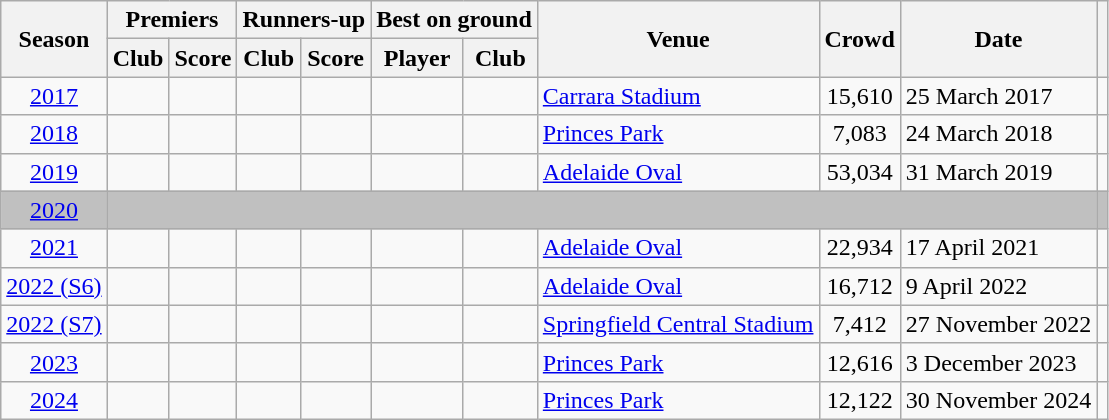<table class="wikitable sortable" style=text-align:center>
<tr>
<th rowspan=2>Season</th>
<th colspan=2>Premiers</th>
<th colspan=2>Runners-up</th>
<th colspan=2>Best on ground</th>
<th rowspan=2>Venue</th>
<th rowspan=2>Crowd</th>
<th rowspan=2 class=unsortable>Date</th>
<th rowspan=2 class=unsortable></th>
</tr>
<tr>
<th>Club</th>
<th>Score</th>
<th>Club</th>
<th>Score</th>
<th>Player</th>
<th>Club</th>
</tr>
<tr>
<td><a href='#'>2017</a></td>
<td align=left></td>
<td></td>
<td align=left></td>
<td></td>
<td align=left></td>
<td align=left></td>
<td align=left><a href='#'>Carrara Stadium</a></td>
<td>15,610</td>
<td align=left>25 March 2017</td>
<td></td>
</tr>
<tr>
<td><a href='#'>2018</a></td>
<td align=left></td>
<td></td>
<td align=left></td>
<td></td>
<td align=left></td>
<td align=left></td>
<td align=left><a href='#'>Princes Park</a></td>
<td>7,083</td>
<td align=left>24 March 2018</td>
<td></td>
</tr>
<tr>
<td><a href='#'>2019</a></td>
<td align=left> </td>
<td></td>
<td align=left></td>
<td></td>
<td align=left></td>
<td align=left></td>
<td align=left><a href='#'>Adelaide Oval</a></td>
<td>53,034</td>
<td align=left>31 March 2019</td>
<td></td>
</tr>
<tr style=background:#C0C0C0>
<td><a href='#'>2020</a></td>
<td colspan=9></td>
<td></td>
</tr>
<tr>
<td><a href='#'>2021</a></td>
<td align=left></td>
<td></td>
<td align=left></td>
<td></td>
<td align=left></td>
<td align=left></td>
<td align=left><a href='#'>Adelaide Oval</a></td>
<td>22,934</td>
<td align=left>17 April 2021</td>
<td></td>
</tr>
<tr>
<td><a href='#'>2022 (S6)</a></td>
<td align=left> </td>
<td></td>
<td align=left></td>
<td></td>
<td align=left></td>
<td align=left></td>
<td align=left><a href='#'>Adelaide Oval</a></td>
<td>16,712</td>
<td align=left>9 April 2022</td>
<td></td>
</tr>
<tr>
<td><a href='#'>2022 (S7)</a></td>
<td align=left></td>
<td></td>
<td align=left></td>
<td></td>
<td align=left></td>
<td align=left></td>
<td align=left><a href='#'>Springfield Central Stadium</a></td>
<td>7,412</td>
<td align=left>27 November 2022</td>
<td></td>
</tr>
<tr>
<td><a href='#'>2023</a></td>
<td align=left> </td>
<td></td>
<td align=left></td>
<td></td>
<td align=left></td>
<td align=left></td>
<td align=left><a href='#'>Princes Park</a></td>
<td>12,616</td>
<td align=left>3 December 2023</td>
<td></td>
</tr>
<tr>
<td><a href='#'>2024</a></td>
<td align=left></td>
<td></td>
<td align=left></td>
<td></td>
<td align=left></td>
<td align=left></td>
<td align=left><a href='#'>Princes Park</a></td>
<td>12,122</td>
<td align=left>30 November 2024</td>
<td></td>
</tr>
</table>
